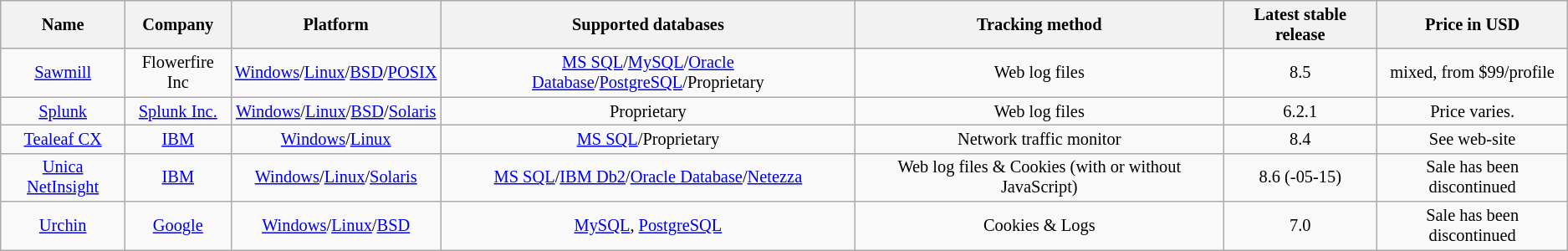<table class="wikitable sortable" style="font-size: 85%; text-align: center; width: auto;">
<tr>
<th>Name</th>
<th>Company</th>
<th>Platform</th>
<th>Supported databases</th>
<th>Tracking method</th>
<th>Latest stable release</th>
<th>Price in USD</th>
</tr>
<tr>
<td><a href='#'>Sawmill</a></td>
<td>Flowerfire Inc</td>
<td><a href='#'>Windows</a>/<a href='#'>Linux</a>/<a href='#'>BSD</a>/<a href='#'>POSIX</a></td>
<td><a href='#'>MS SQL</a>/<a href='#'>MySQL</a>/<a href='#'>Oracle Database</a>/<a href='#'>PostgreSQL</a>/Proprietary</td>
<td>Web log files</td>
<td>8.5</td>
<td>mixed, from $99/profile</td>
</tr>
<tr>
<td><a href='#'>Splunk</a></td>
<td><a href='#'>Splunk Inc.</a></td>
<td><a href='#'>Windows</a>/<a href='#'>Linux</a>/<a href='#'>BSD</a>/<a href='#'>Solaris</a></td>
<td>Proprietary</td>
<td>Web log files</td>
<td>6.2.1</td>
<td>Price varies.</td>
</tr>
<tr>
<td><a href='#'>Tealeaf CX</a></td>
<td><a href='#'>IBM</a></td>
<td><a href='#'>Windows</a>/<a href='#'>Linux</a></td>
<td><a href='#'>MS SQL</a>/Proprietary</td>
<td>Network traffic monitor</td>
<td>8.4</td>
<td>See web-site</td>
</tr>
<tr>
<td><a href='#'>Unica NetInsight</a></td>
<td><a href='#'>IBM</a></td>
<td><a href='#'>Windows</a>/<a href='#'>Linux</a>/<a href='#'>Solaris</a></td>
<td><a href='#'>MS SQL</a>/<a href='#'>IBM Db2</a>/<a href='#'>Oracle Database</a>/<a href='#'>Netezza</a></td>
<td>Web log files & Cookies (with or without JavaScript)</td>
<td>8.6 (-05-15)</td>
<td>Sale has been discontinued</td>
</tr>
<tr>
<td><a href='#'>Urchin</a></td>
<td><a href='#'>Google</a></td>
<td><a href='#'>Windows</a>/<a href='#'>Linux</a>/<a href='#'>BSD</a></td>
<td><a href='#'>MySQL</a>, <a href='#'>PostgreSQL</a></td>
<td>Cookies & Logs</td>
<td>7.0</td>
<td>Sale has been discontinued</td>
</tr>
</table>
